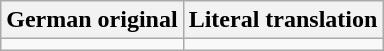<table class="wikitable">
<tr>
<th>German original</th>
<th>Literal translation</th>
</tr>
<tr style="vertical-align:top; white-space:nowrap;">
<td></td>
<td></td>
</tr>
</table>
